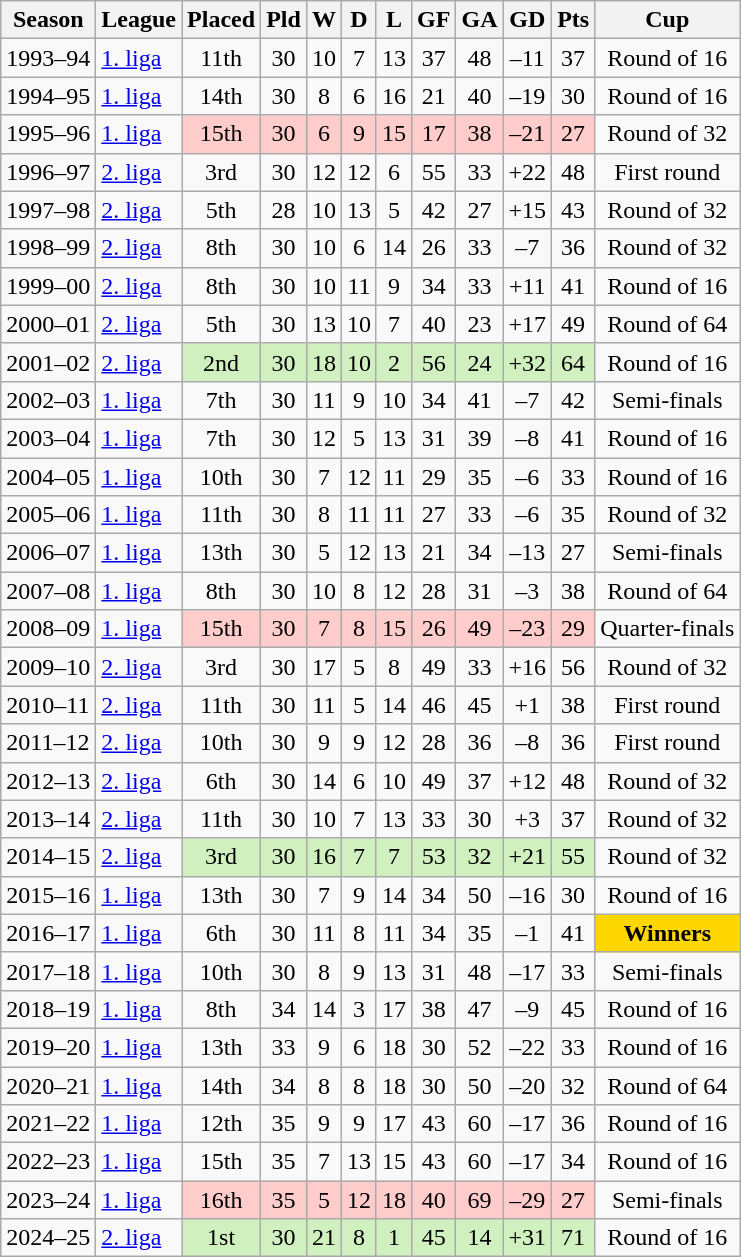<table class="wikitable sortable">
<tr>
<th>Season</th>
<th>League</th>
<th>Placed</th>
<th>Pld</th>
<th>W</th>
<th>D</th>
<th>L</th>
<th>GF</th>
<th>GA</th>
<th>GD</th>
<th>Pts</th>
<th>Cup</th>
</tr>
<tr>
<td>1993–94</td>
<td><a href='#'>1. liga</a></td>
<td style="text-align:center">11th</td>
<td style="text-align:center">30</td>
<td style="text-align:center">10</td>
<td style="text-align:center">7</td>
<td style="text-align:center">13</td>
<td style="text-align:center">37</td>
<td style="text-align:center">48</td>
<td style="text-align:center">–11</td>
<td style="text-align:center">37</td>
<td style="text-align:center">Round of 16</td>
</tr>
<tr>
<td>1994–95</td>
<td><a href='#'>1. liga</a></td>
<td style="text-align:center">14th</td>
<td style="text-align:center">30</td>
<td style="text-align:center">8</td>
<td style="text-align:center">6</td>
<td style="text-align:center">16</td>
<td style="text-align:center">21</td>
<td style="text-align:center">40</td>
<td style="text-align:center">–19</td>
<td style="text-align:center">30</td>
<td style="text-align:center">Round of 16</td>
</tr>
<tr>
<td>1995–96</td>
<td><a href='#'>1. liga</a></td>
<td style="background: #FFCCCC; text-align:center">15th</td>
<td style="background: #FFCCCC; text-align:center">30</td>
<td style="background: #FFCCCC; text-align:center">6</td>
<td style="background: #FFCCCC; text-align:center">9</td>
<td style="background: #FFCCCC; text-align:center">15</td>
<td style="background: #FFCCCC; text-align:center">17</td>
<td style="background: #FFCCCC; text-align:center">38</td>
<td style="background: #FFCCCC; text-align:center">–21</td>
<td style="background: #FFCCCC; text-align:center">27</td>
<td style="text-align:center">Round of 32</td>
</tr>
<tr>
<td>1996–97</td>
<td><a href='#'>2. liga</a></td>
<td style="text-align:center">3rd</td>
<td style="text-align:center">30</td>
<td style="text-align:center">12</td>
<td style="text-align:center">12</td>
<td style="text-align:center">6</td>
<td style="text-align:center">55</td>
<td style="text-align:center">33</td>
<td style="text-align:center">+22</td>
<td style="text-align:center">48</td>
<td style="text-align:center">First round</td>
</tr>
<tr>
<td>1997–98</td>
<td><a href='#'>2. liga</a></td>
<td style="text-align:center">5th</td>
<td style="text-align:center">28</td>
<td style="text-align:center">10</td>
<td style="text-align:center">13</td>
<td style="text-align:center">5</td>
<td style="text-align:center">42</td>
<td style="text-align:center">27</td>
<td style="text-align:center">+15</td>
<td style="text-align:center">43</td>
<td style="text-align:center">Round of 32</td>
</tr>
<tr>
<td>1998–99</td>
<td><a href='#'>2. liga</a></td>
<td style="text-align:center">8th</td>
<td style="text-align:center">30</td>
<td style="text-align:center">10</td>
<td style="text-align:center">6</td>
<td style="text-align:center">14</td>
<td style="text-align:center">26</td>
<td style="text-align:center">33</td>
<td style="text-align:center">–7</td>
<td style="text-align:center">36</td>
<td style="text-align:center">Round of 32</td>
</tr>
<tr>
<td>1999–00</td>
<td><a href='#'>2. liga</a></td>
<td style="text-align:center">8th</td>
<td style="text-align:center">30</td>
<td style="text-align:center">10</td>
<td style="text-align:center">11</td>
<td style="text-align:center">9</td>
<td style="text-align:center">34</td>
<td style="text-align:center">33</td>
<td style="text-align:center">+11</td>
<td style="text-align:center">41</td>
<td style="text-align:center">Round of 16</td>
</tr>
<tr>
<td>2000–01</td>
<td><a href='#'>2. liga</a></td>
<td style="text-align:center">5th</td>
<td style="text-align:center">30</td>
<td style="text-align:center">13</td>
<td style="text-align:center">10</td>
<td style="text-align:center">7</td>
<td style="text-align:center">40</td>
<td style="text-align:center">23</td>
<td style="text-align:center">+17</td>
<td style="text-align:center">49</td>
<td style="text-align:center">Round of 64</td>
</tr>
<tr>
<td>2001–02</td>
<td><a href='#'>2. liga</a></td>
<td style="background: #D0F0C0; text-align:center">2nd</td>
<td style="background: #D0F0C0; text-align:center">30</td>
<td style="background: #D0F0C0; text-align:center">18</td>
<td style="background: #D0F0C0; text-align:center">10</td>
<td style="background: #D0F0C0; text-align:center">2</td>
<td style="background: #D0F0C0; text-align:center">56</td>
<td style="background: #D0F0C0; text-align:center">24</td>
<td style="background: #D0F0C0; text-align:center">+32</td>
<td style="background: #D0F0C0; text-align:center">64</td>
<td style="text-align:center">Round of 16</td>
</tr>
<tr>
<td>2002–03</td>
<td><a href='#'>1. liga</a></td>
<td style="text-align:center">7th</td>
<td style="text-align:center">30</td>
<td style="text-align:center">11</td>
<td style="text-align:center">9</td>
<td style="text-align:center">10</td>
<td style="text-align:center">34</td>
<td style="text-align:center">41</td>
<td style="text-align:center">–7</td>
<td style="text-align:center">42</td>
<td style="text-align:center">Semi-finals</td>
</tr>
<tr>
<td>2003–04</td>
<td><a href='#'>1. liga</a></td>
<td style="text-align:center">7th</td>
<td style="text-align:center">30</td>
<td style="text-align:center">12</td>
<td style="text-align:center">5</td>
<td style="text-align:center">13</td>
<td style="text-align:center">31</td>
<td style="text-align:center">39</td>
<td style="text-align:center">–8</td>
<td style="text-align:center">41</td>
<td style="text-align:center">Round of 16</td>
</tr>
<tr>
<td>2004–05</td>
<td><a href='#'>1. liga</a></td>
<td style="text-align:center">10th</td>
<td style="text-align:center">30</td>
<td style="text-align:center">7</td>
<td style="text-align:center">12</td>
<td style="text-align:center">11</td>
<td style="text-align:center">29</td>
<td style="text-align:center">35</td>
<td style="text-align:center">–6</td>
<td style="text-align:center">33</td>
<td style="text-align:center">Round of 16</td>
</tr>
<tr>
<td>2005–06</td>
<td><a href='#'>1. liga</a></td>
<td style="text-align:center">11th</td>
<td style="text-align:center">30</td>
<td style="text-align:center">8</td>
<td style="text-align:center">11</td>
<td style="text-align:center">11</td>
<td style="text-align:center">27</td>
<td style="text-align:center">33</td>
<td style="text-align:center">–6</td>
<td style="text-align:center">35</td>
<td style="text-align:center">Round of 32</td>
</tr>
<tr>
<td>2006–07</td>
<td><a href='#'>1. liga</a></td>
<td style="text-align:center">13th</td>
<td style="text-align:center">30</td>
<td style="text-align:center">5</td>
<td style="text-align:center">12</td>
<td style="text-align:center">13</td>
<td style="text-align:center">21</td>
<td style="text-align:center">34</td>
<td style="text-align:center">–13</td>
<td style="text-align:center">27</td>
<td style="text-align:center">Semi-finals</td>
</tr>
<tr>
<td>2007–08</td>
<td><a href='#'>1. liga</a></td>
<td style="text-align:center">8th</td>
<td style="text-align:center">30</td>
<td style="text-align:center">10</td>
<td style="text-align:center">8</td>
<td style="text-align:center">12</td>
<td style="text-align:center">28</td>
<td style="text-align:center">31</td>
<td style="text-align:center">–3</td>
<td style="text-align:center">38</td>
<td style="text-align:center">Round of 64</td>
</tr>
<tr>
<td>2008–09</td>
<td><a href='#'>1. liga</a></td>
<td style="background: #FFCCCC; text-align:center">15th</td>
<td style="background: #FFCCCC; text-align:center">30</td>
<td style="background: #FFCCCC; text-align:center">7</td>
<td style="background: #FFCCCC; text-align:center">8</td>
<td style="background: #FFCCCC; text-align:center">15</td>
<td style="background: #FFCCCC; text-align:center">26</td>
<td style="background: #FFCCCC; text-align:center">49</td>
<td style="background: #FFCCCC; text-align:center">–23</td>
<td style="background: #FFCCCC; text-align:center">29</td>
<td style="text-align:center">Quarter-finals</td>
</tr>
<tr>
<td>2009–10</td>
<td><a href='#'>2. liga</a></td>
<td style="text-align:center">3rd</td>
<td style="text-align:center">30</td>
<td style="text-align:center">17</td>
<td style="text-align:center">5</td>
<td style="text-align:center">8</td>
<td style="text-align:center">49</td>
<td style="text-align:center">33</td>
<td style="text-align:center">+16</td>
<td style="text-align:center">56</td>
<td style="text-align:center">Round of 32</td>
</tr>
<tr>
<td>2010–11</td>
<td><a href='#'>2. liga</a></td>
<td style="text-align:center">11th</td>
<td style="text-align:center">30</td>
<td style="text-align:center">11</td>
<td style="text-align:center">5</td>
<td style="text-align:center">14</td>
<td style="text-align:center">46</td>
<td style="text-align:center">45</td>
<td style="text-align:center">+1</td>
<td style="text-align:center">38</td>
<td style="text-align:center">First round</td>
</tr>
<tr>
<td>2011–12</td>
<td><a href='#'>2. liga</a></td>
<td style="text-align:center">10th</td>
<td style="text-align:center">30</td>
<td style="text-align:center">9</td>
<td style="text-align:center">9</td>
<td style="text-align:center">12</td>
<td style="text-align:center">28</td>
<td style="text-align:center">36</td>
<td style="text-align:center">–8</td>
<td style="text-align:center">36</td>
<td style="text-align:center">First round</td>
</tr>
<tr>
<td>2012–13</td>
<td><a href='#'>2. liga</a></td>
<td style="text-align:center">6th</td>
<td style="text-align:center">30</td>
<td style="text-align:center">14</td>
<td style="text-align:center">6</td>
<td style="text-align:center">10</td>
<td style="text-align:center">49</td>
<td style="text-align:center">37</td>
<td style="text-align:center">+12</td>
<td style="text-align:center">48</td>
<td style="text-align:center">Round of 32</td>
</tr>
<tr>
<td>2013–14</td>
<td><a href='#'>2. liga</a></td>
<td style="text-align:center">11th</td>
<td style="text-align:center">30</td>
<td style="text-align:center">10</td>
<td style="text-align:center">7</td>
<td style="text-align:center">13</td>
<td style="text-align:center">33</td>
<td style="text-align:center">30</td>
<td style="text-align:center">+3</td>
<td style="text-align:center">37</td>
<td style="text-align:center">Round of 32</td>
</tr>
<tr>
<td>2014–15</td>
<td><a href='#'>2. liga</a></td>
<td style="background: #D0F0C0; text-align:center">3rd</td>
<td style="background: #D0F0C0; text-align:center">30</td>
<td style="background: #D0F0C0; text-align:center">16</td>
<td style="background: #D0F0C0; text-align:center">7</td>
<td style="background: #D0F0C0; text-align:center">7</td>
<td style="background: #D0F0C0; text-align:center">53</td>
<td style="background: #D0F0C0; text-align:center">32</td>
<td style="background: #D0F0C0; text-align:center">+21</td>
<td style="background: #D0F0C0; text-align:center">55</td>
<td style="text-align:center">Round of 32</td>
</tr>
<tr>
<td>2015–16</td>
<td><a href='#'>1. liga</a></td>
<td style="text-align:center">13th</td>
<td style="text-align:center">30</td>
<td style="text-align:center">7</td>
<td style="text-align:center">9</td>
<td style="text-align:center">14</td>
<td style="text-align:center">34</td>
<td style="text-align:center">50</td>
<td style="text-align:center">–16</td>
<td style="text-align:center">30</td>
<td style="text-align:center">Round of 16</td>
</tr>
<tr>
<td>2016–17</td>
<td><a href='#'>1. liga</a></td>
<td style="text-align:center">6th</td>
<td style="text-align:center">30</td>
<td style="text-align:center">11</td>
<td style="text-align:center">8</td>
<td style="text-align:center">11</td>
<td style="text-align:center">34</td>
<td style="text-align:center">35</td>
<td style="text-align:center">–1</td>
<td style="text-align:center">41</td>
<td style="text-align:center; background:gold;"><strong>Winners</strong></td>
</tr>
<tr>
<td>2017–18</td>
<td><a href='#'>1. liga</a></td>
<td style="text-align:center">10th</td>
<td style="text-align:center">30</td>
<td style="text-align:center">8</td>
<td style="text-align:center">9</td>
<td style="text-align:center">13</td>
<td style="text-align:center">31</td>
<td style="text-align:center">48</td>
<td style="text-align:center">–17</td>
<td style="text-align:center">33</td>
<td style="text-align:center">Semi-finals</td>
</tr>
<tr>
<td>2018–19</td>
<td><a href='#'>1. liga</a></td>
<td style="text-align:center">8th</td>
<td style="text-align:center">34</td>
<td style="text-align:center">14</td>
<td style="text-align:center">3</td>
<td style="text-align:center">17</td>
<td style="text-align:center">38</td>
<td style="text-align:center">47</td>
<td style="text-align:center">–9</td>
<td style="text-align:center">45</td>
<td style="text-align:center">Round of 16</td>
</tr>
<tr>
<td>2019–20</td>
<td><a href='#'>1. liga</a></td>
<td style="text-align:center">13th</td>
<td style="text-align:center">33</td>
<td style="text-align:center">9</td>
<td style="text-align:center">6</td>
<td style="text-align:center">18</td>
<td style="text-align:center">30</td>
<td style="text-align:center">52</td>
<td style="text-align:center">–22</td>
<td style="text-align:center">33</td>
<td style="text-align:center">Round of 16</td>
</tr>
<tr>
<td>2020–21</td>
<td><a href='#'>1. liga</a></td>
<td style="text-align:center">14th</td>
<td style="text-align:center">34</td>
<td style="text-align:center">8</td>
<td style="text-align:center">8</td>
<td style="text-align:center">18</td>
<td style="text-align:center">30</td>
<td style="text-align:center">50</td>
<td style="text-align:center">–20</td>
<td style="text-align:center">32</td>
<td style="text-align:center">Round of 64</td>
</tr>
<tr>
<td>2021–22</td>
<td><a href='#'>1. liga</a></td>
<td style="text-align:center">12th</td>
<td style="text-align:center">35</td>
<td style="text-align:center">9</td>
<td style="text-align:center">9</td>
<td style="text-align:center">17</td>
<td style="text-align:center">43</td>
<td style="text-align:center">60</td>
<td style="text-align:center">–17</td>
<td style="text-align:center">36</td>
<td style="text-align:center">Round of 16</td>
</tr>
<tr>
<td>2022–23</td>
<td><a href='#'>1. liga</a></td>
<td style="text-align:center">15th</td>
<td style="text-align:center">35</td>
<td style="text-align:center">7</td>
<td style="text-align:center">13</td>
<td style="text-align:center">15</td>
<td style="text-align:center">43</td>
<td style="text-align:center">60</td>
<td style="text-align:center">–17</td>
<td style="text-align:center">34</td>
<td style="text-align:center">Round of 16</td>
</tr>
<tr>
<td>2023–24</td>
<td><a href='#'>1. liga</a></td>
<td style="background: #FFCCCC; text-align:center">16th</td>
<td style="background: #FFCCCC; text-align:center">35</td>
<td style="background: #FFCCCC; text-align:center">5</td>
<td style="background: #FFCCCC; text-align:center">12</td>
<td style="background: #FFCCCC; text-align:center">18</td>
<td style="background: #FFCCCC; text-align:center">40</td>
<td style="background: #FFCCCC; text-align:center">69</td>
<td style="background: #FFCCCC; text-align:center">–29</td>
<td style="background: #FFCCCC; text-align:center">27</td>
<td style="text-align:center">Semi-finals</td>
</tr>
<tr>
<td>2024–25</td>
<td><a href='#'>2. liga</a></td>
<td style="background: #D0F0C0; text-align:center">1st</td>
<td style="background: #D0F0C0; text-align:center">30</td>
<td style="background: #D0F0C0; text-align:center">21</td>
<td style="background: #D0F0C0; text-align:center">8</td>
<td style="background: #D0F0C0; text-align:center">1</td>
<td style="background: #D0F0C0; text-align:center">45</td>
<td style="background: #D0F0C0; text-align:center">14</td>
<td style="background: #D0F0C0; text-align:center">+31</td>
<td style="background: #D0F0C0; text-align:center">71</td>
<td style="text-align:center">Round of 16</td>
</tr>
</table>
